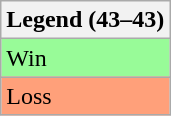<table class="wikitable">
<tr>
<th>Legend (43–43)</th>
</tr>
<tr style="background:#98fb98;">
<td>Win</td>
</tr>
<tr style="background:#ffa07a;">
<td>Loss</td>
</tr>
</table>
